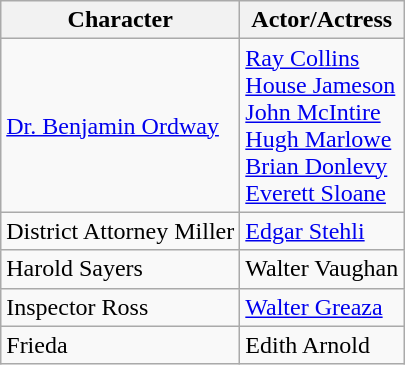<table class="wikitable">
<tr>
<th>Character</th>
<th>Actor/Actress</th>
</tr>
<tr>
<td><a href='#'>Dr. Benjamin Ordway</a></td>
<td><a href='#'>Ray Collins</a><br><a href='#'>House Jameson</a><br><a href='#'>John McIntire</a><br><a href='#'>Hugh Marlowe</a><br><a href='#'>Brian Donlevy</a><br><a href='#'>Everett Sloane</a><br></td>
</tr>
<tr>
<td>District Attorney Miller</td>
<td><a href='#'>Edgar Stehli</a></td>
</tr>
<tr>
<td>Harold Sayers</td>
<td>Walter Vaughan</td>
</tr>
<tr>
<td>Inspector Ross</td>
<td><a href='#'>Walter Greaza</a></td>
</tr>
<tr>
<td>Frieda</td>
<td>Edith Arnold</td>
</tr>
</table>
